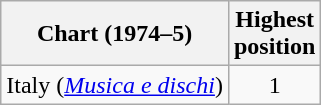<table class="wikitable">
<tr>
<th>Chart (1974–5)</th>
<th>Highest<br>position</th>
</tr>
<tr>
<td>Italy (<em><a href='#'>Musica e dischi</a></em>)</td>
<td style="text-align:center">1</td>
</tr>
</table>
